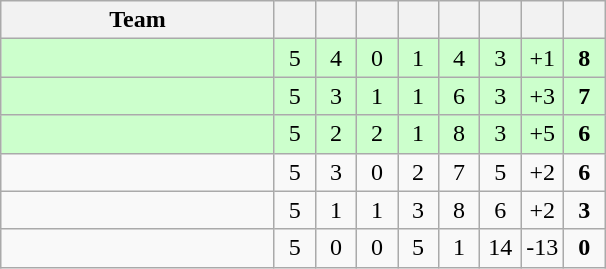<table class="wikitable" style="text-align:center">
<tr>
<th width=175>Team</th>
<th width=20></th>
<th width=20></th>
<th width=20></th>
<th width=20></th>
<th width=20></th>
<th width=20></th>
<th width=20></th>
<th width=20></th>
</tr>
<tr style="background:#cfc;">
<td align="left"></td>
<td>5</td>
<td>4</td>
<td>0</td>
<td>1</td>
<td>4</td>
<td>3</td>
<td>+1</td>
<td><strong>8</strong></td>
</tr>
<tr style="background:#cfc;">
<td align="left"></td>
<td>5</td>
<td>3</td>
<td>1</td>
<td>1</td>
<td>6</td>
<td>3</td>
<td>+3</td>
<td><strong>7</strong></td>
</tr>
<tr style="background:#cfc;">
<td align="left"></td>
<td>5</td>
<td>2</td>
<td>2</td>
<td>1</td>
<td>8</td>
<td>3</td>
<td>+5</td>
<td><strong>6</strong></td>
</tr>
<tr>
<td align="left"></td>
<td>5</td>
<td>3</td>
<td>0</td>
<td>2</td>
<td>7</td>
<td>5</td>
<td>+2</td>
<td><strong>6</strong></td>
</tr>
<tr>
<td align="left"></td>
<td>5</td>
<td>1</td>
<td>1</td>
<td>3</td>
<td>8</td>
<td>6</td>
<td>+2</td>
<td><strong>3</strong></td>
</tr>
<tr>
<td align="left"></td>
<td>5</td>
<td>0</td>
<td>0</td>
<td>5</td>
<td>1</td>
<td>14</td>
<td>-13</td>
<td><strong>0</strong></td>
</tr>
</table>
